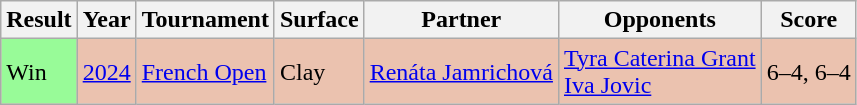<table class="sortable wikitable">
<tr>
<th>Result</th>
<th>Year</th>
<th>Tournament</th>
<th>Surface</th>
<th>Partner</th>
<th>Opponents</th>
<th>Score</th>
</tr>
<tr style="background:#EBC2AF;">
<td style="background:#98fb98;">Win</td>
<td><a href='#'>2024</a></td>
<td><a href='#'>French Open</a></td>
<td>Clay</td>
<td> <a href='#'>Renáta Jamrichová</a></td>
<td> <a href='#'>Tyra Caterina Grant</a> <br>  <a href='#'>Iva Jovic</a></td>
<td>6–4, 6–4</td>
</tr>
</table>
